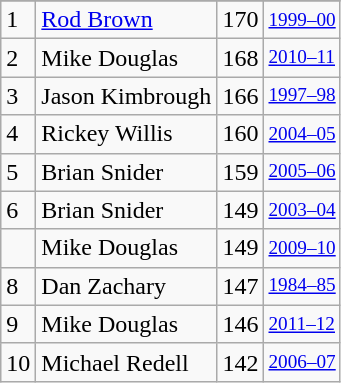<table class="wikitable">
<tr>
</tr>
<tr>
<td>1</td>
<td><a href='#'>Rod Brown</a></td>
<td>170</td>
<td style="font-size:80%;"><a href='#'>1999–00</a></td>
</tr>
<tr>
<td>2</td>
<td>Mike Douglas</td>
<td>168</td>
<td style="font-size:80%;"><a href='#'>2010–11</a></td>
</tr>
<tr>
<td>3</td>
<td>Jason Kimbrough</td>
<td>166</td>
<td style="font-size:80%;"><a href='#'>1997–98</a></td>
</tr>
<tr>
<td>4</td>
<td>Rickey Willis</td>
<td>160</td>
<td style="font-size:80%;"><a href='#'>2004–05</a></td>
</tr>
<tr>
<td>5</td>
<td>Brian Snider</td>
<td>159</td>
<td style="font-size:80%;"><a href='#'>2005–06</a></td>
</tr>
<tr>
<td>6</td>
<td>Brian Snider</td>
<td>149</td>
<td style="font-size:80%;"><a href='#'>2003–04</a></td>
</tr>
<tr>
<td></td>
<td>Mike Douglas</td>
<td>149</td>
<td style="font-size:80%;"><a href='#'>2009–10</a></td>
</tr>
<tr>
<td>8</td>
<td>Dan Zachary</td>
<td>147</td>
<td style="font-size:80%;"><a href='#'>1984–85</a></td>
</tr>
<tr>
<td>9</td>
<td>Mike Douglas</td>
<td>146</td>
<td style="font-size:80%;"><a href='#'>2011–12</a></td>
</tr>
<tr>
<td>10</td>
<td>Michael Redell</td>
<td>142</td>
<td style="font-size:80%;"><a href='#'>2006–07</a></td>
</tr>
</table>
